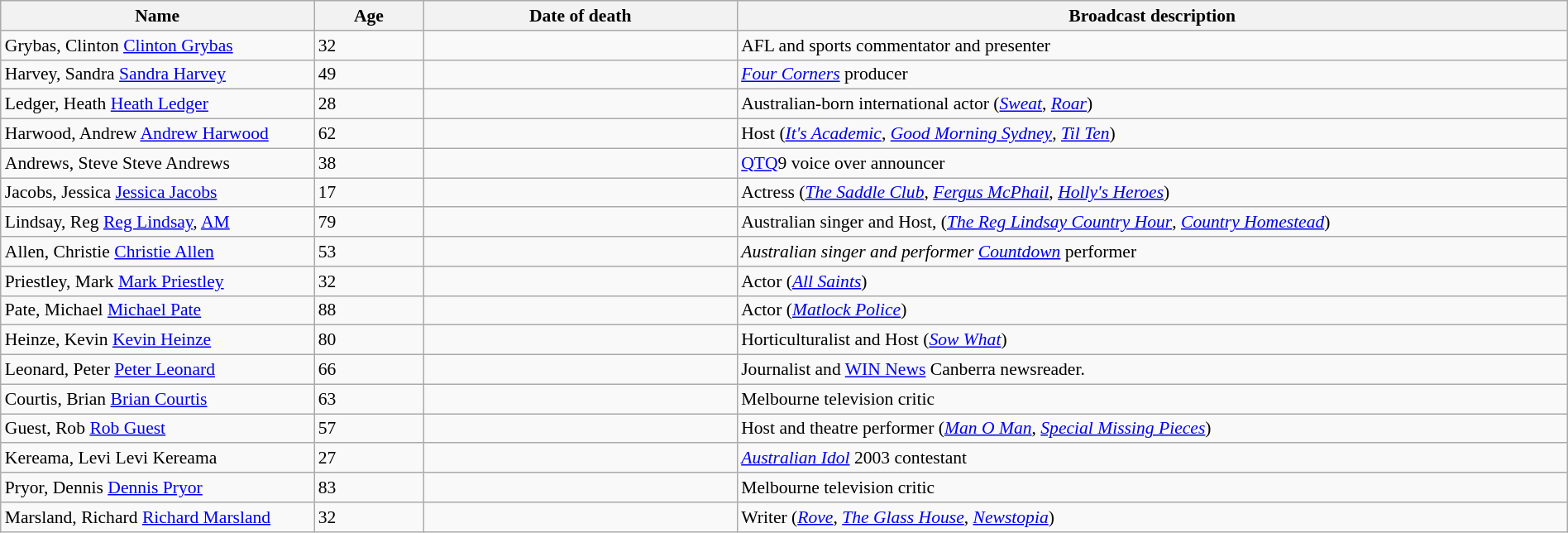<table class="wikitable sortable" width="100%" style="font-size:90%;">
<tr bgcolor="#efefef">
<th width=20%>Name</th>
<th width=7%>Age</th>
<th width=20%>Date of death</th>
<th width=55%>Broadcast description</th>
</tr>
<tr>
<td><span>Grybas, Clinton</span> <a href='#'>Clinton Grybas</a></td>
<td>32</td>
<td></td>
<td>AFL and sports commentator and presenter</td>
</tr>
<tr>
<td><span>Harvey, Sandra</span> <a href='#'>Sandra Harvey</a></td>
<td>49</td>
<td></td>
<td><em><a href='#'>Four Corners</a></em> producer</td>
</tr>
<tr>
<td><span>Ledger, Heath</span> <a href='#'>Heath Ledger</a></td>
<td>28</td>
<td></td>
<td>Australian-born international actor (<em><a href='#'>Sweat</a></em>, <em><a href='#'>Roar</a></em>)</td>
</tr>
<tr>
<td><span>Harwood, Andrew</span> <a href='#'>Andrew Harwood</a></td>
<td>62</td>
<td></td>
<td>Host (<em><a href='#'>It's Academic</a></em>, <em><a href='#'>Good Morning Sydney</a></em>, <em><a href='#'>Til Ten</a></em>)</td>
</tr>
<tr>
<td><span>Andrews, Steve</span> Steve Andrews</td>
<td>38</td>
<td></td>
<td><a href='#'>QTQ</a>9 voice over announcer</td>
</tr>
<tr>
<td><span>Jacobs, Jessica</span> <a href='#'>Jessica Jacobs</a></td>
<td>17</td>
<td></td>
<td>Actress (<em><a href='#'>The Saddle Club</a></em>, <em><a href='#'>Fergus McPhail</a></em>, <em><a href='#'>Holly's Heroes</a></em>)</td>
</tr>
<tr>
<td><span>Lindsay, Reg</span> <a href='#'>Reg Lindsay</a>, <a href='#'>AM</a></td>
<td>79</td>
<td></td>
<td>Australian singer and Host, (<em><a href='#'>The Reg Lindsay Country Hour</a></em>, <em><a href='#'>Country Homestead</a></em>)</td>
</tr>
<tr>
<td><span>Allen, Christie</span> <a href='#'>Christie Allen</a></td>
<td>53</td>
<td></td>
<td><em> Australian singer and performer <a href='#'>Countdown</a></em> performer</td>
</tr>
<tr>
<td><span>Priestley, Mark</span> <a href='#'>Mark Priestley</a></td>
<td>32</td>
<td></td>
<td>Actor (<em><a href='#'>All Saints</a></em>)</td>
</tr>
<tr>
<td><span>Pate, Michael</span> <a href='#'>Michael Pate</a></td>
<td>88</td>
<td></td>
<td>Actor (<em><a href='#'>Matlock Police</a></em>)</td>
</tr>
<tr>
<td><span>Heinze, Kevin</span> <a href='#'>Kevin Heinze</a></td>
<td>80</td>
<td></td>
<td>Horticulturalist and Host (<em><a href='#'>Sow What</a></em>)</td>
</tr>
<tr>
<td><span>Leonard, Peter</span> <a href='#'>Peter Leonard</a></td>
<td>66</td>
<td></td>
<td>Journalist and <a href='#'>WIN News</a> Canberra newsreader.</td>
</tr>
<tr>
<td><span>Courtis, Brian</span> <a href='#'>Brian Courtis</a></td>
<td>63</td>
<td></td>
<td>Melbourne television critic</td>
</tr>
<tr>
<td><span>Guest, Rob</span> <a href='#'>Rob Guest</a></td>
<td>57</td>
<td></td>
<td>Host and theatre performer (<em><a href='#'>Man O Man</a></em>, <em><a href='#'>Special Missing Pieces</a></em>)</td>
</tr>
<tr>
<td><span>Kereama, Levi</span> Levi Kereama</td>
<td>27</td>
<td></td>
<td><em><a href='#'>Australian Idol</a></em> 2003 contestant</td>
</tr>
<tr>
<td><span>Pryor, Dennis</span> <a href='#'>Dennis Pryor</a></td>
<td>83</td>
<td></td>
<td>Melbourne television critic</td>
</tr>
<tr>
<td><span>Marsland, Richard</span> <a href='#'>Richard Marsland</a></td>
<td>32</td>
<td></td>
<td>Writer (<em><a href='#'>Rove</a></em>, <em><a href='#'>The Glass House</a></em>, <em><a href='#'>Newstopia</a></em>)</td>
</tr>
</table>
